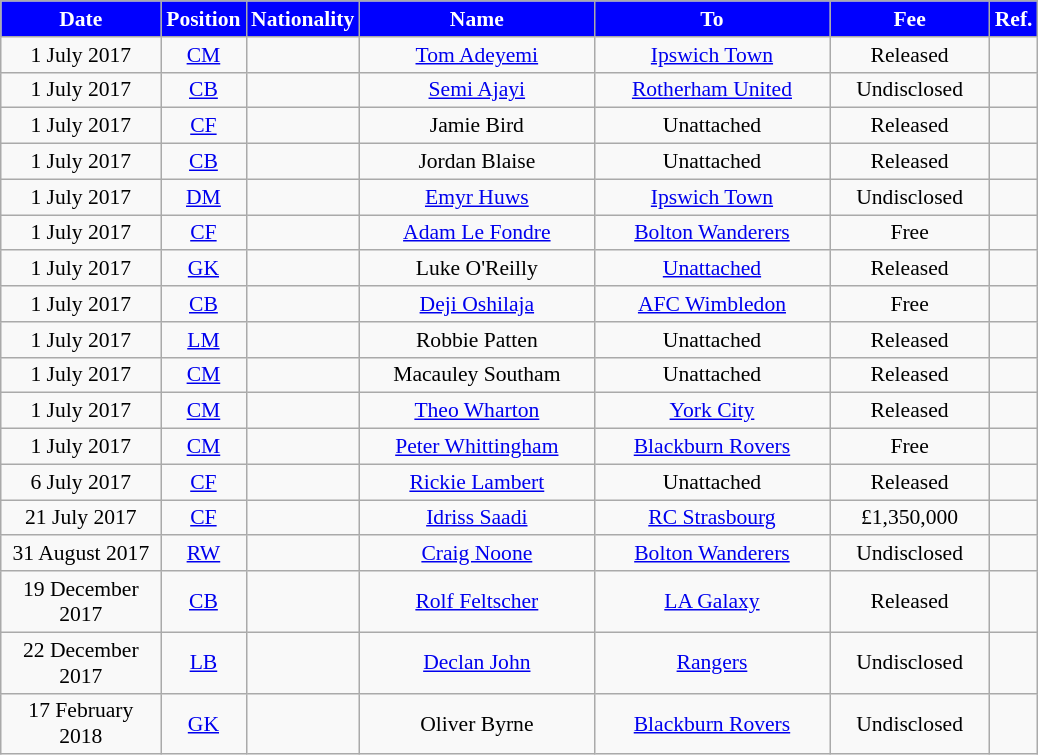<table class="wikitable"  style="text-align:center; font-size:90%; ">
<tr>
<th style="background:#0000FF; color:white; width:100px;">Date</th>
<th style="background:#0000FF; color:white; width:50px;">Position</th>
<th style="background:#0000FF; color:white; width:50px;">Nationality</th>
<th style="background:#0000FF; color:white; width:150px;">Name</th>
<th style="background:#0000FF; color:white; width:150px;">To</th>
<th style="background:#0000FF; color:white; width:100px;">Fee</th>
<th style="background:#0000FF; color:white; width:25px;">Ref.</th>
</tr>
<tr>
<td>1 July 2017</td>
<td><a href='#'>CM</a></td>
<td></td>
<td><a href='#'>Tom Adeyemi</a></td>
<td><a href='#'>Ipswich Town</a></td>
<td>Released</td>
<td></td>
</tr>
<tr>
<td>1 July 2017</td>
<td><a href='#'>CB</a></td>
<td></td>
<td><a href='#'>Semi Ajayi</a></td>
<td><a href='#'>Rotherham United</a></td>
<td>Undisclosed</td>
<td></td>
</tr>
<tr>
<td>1 July 2017</td>
<td><a href='#'>CF</a></td>
<td></td>
<td>Jamie Bird</td>
<td>Unattached</td>
<td>Released</td>
<td></td>
</tr>
<tr>
<td>1 July 2017</td>
<td><a href='#'>CB</a></td>
<td></td>
<td>Jordan Blaise</td>
<td>Unattached</td>
<td>Released</td>
<td></td>
</tr>
<tr>
<td>1 July 2017</td>
<td><a href='#'>DM</a></td>
<td></td>
<td><a href='#'>Emyr Huws</a></td>
<td><a href='#'>Ipswich Town</a></td>
<td>Undisclosed</td>
<td></td>
</tr>
<tr>
<td>1 July 2017</td>
<td><a href='#'>CF</a></td>
<td></td>
<td><a href='#'>Adam Le Fondre</a></td>
<td><a href='#'>Bolton Wanderers</a></td>
<td>Free</td>
<td></td>
</tr>
<tr>
<td>1 July 2017</td>
<td><a href='#'>GK</a></td>
<td></td>
<td>Luke O'Reilly</td>
<td><a href='#'>Unattached</a></td>
<td>Released</td>
<td></td>
</tr>
<tr>
<td>1 July 2017</td>
<td><a href='#'>CB</a></td>
<td></td>
<td><a href='#'>Deji Oshilaja</a></td>
<td><a href='#'>AFC Wimbledon</a></td>
<td>Free</td>
<td></td>
</tr>
<tr>
<td>1 July 2017</td>
<td><a href='#'>LM</a></td>
<td></td>
<td>Robbie Patten</td>
<td>Unattached</td>
<td>Released</td>
<td></td>
</tr>
<tr>
<td>1 July 2017</td>
<td><a href='#'>CM</a></td>
<td></td>
<td>Macauley Southam</td>
<td>Unattached</td>
<td>Released</td>
<td></td>
</tr>
<tr>
<td>1 July 2017</td>
<td><a href='#'>CM</a></td>
<td></td>
<td><a href='#'>Theo Wharton</a></td>
<td><a href='#'>York City</a></td>
<td>Released</td>
<td></td>
</tr>
<tr>
<td>1 July 2017</td>
<td><a href='#'>CM</a></td>
<td></td>
<td><a href='#'>Peter Whittingham</a></td>
<td><a href='#'>Blackburn Rovers</a></td>
<td>Free</td>
<td></td>
</tr>
<tr>
<td>6 July 2017</td>
<td><a href='#'>CF</a></td>
<td></td>
<td><a href='#'>Rickie Lambert</a></td>
<td>Unattached</td>
<td>Released</td>
<td></td>
</tr>
<tr>
<td>21 July 2017</td>
<td><a href='#'>CF</a></td>
<td></td>
<td><a href='#'>Idriss Saadi</a></td>
<td><a href='#'>RC Strasbourg</a></td>
<td>£1,350,000</td>
<td></td>
</tr>
<tr>
<td>31 August 2017</td>
<td><a href='#'>RW</a></td>
<td></td>
<td><a href='#'>Craig Noone</a></td>
<td><a href='#'>Bolton Wanderers</a></td>
<td>Undisclosed</td>
<td></td>
</tr>
<tr>
<td>19 December 2017</td>
<td><a href='#'>CB</a></td>
<td></td>
<td><a href='#'>Rolf Feltscher</a></td>
<td><a href='#'>LA Galaxy</a></td>
<td>Released</td>
<td></td>
</tr>
<tr>
<td>22 December 2017</td>
<td><a href='#'>LB</a></td>
<td></td>
<td><a href='#'>Declan John</a></td>
<td><a href='#'>Rangers</a></td>
<td>Undisclosed</td>
<td></td>
</tr>
<tr>
<td>17 February 2018</td>
<td><a href='#'>GK</a></td>
<td></td>
<td>Oliver Byrne</td>
<td><a href='#'>Blackburn Rovers</a></td>
<td>Undisclosed</td>
<td></td>
</tr>
</table>
